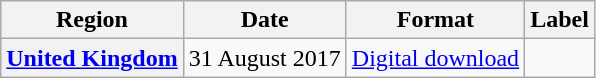<table class="wikitable sortable plainrowheaders" style="text-align:center;">
<tr>
<th>Region</th>
<th>Date</th>
<th>Format</th>
<th>Label</th>
</tr>
<tr>
<th scope="row"><a href='#'>United Kingdom</a></th>
<td>31 August 2017</td>
<td><a href='#'>Digital download</a></td>
<td></td>
</tr>
</table>
